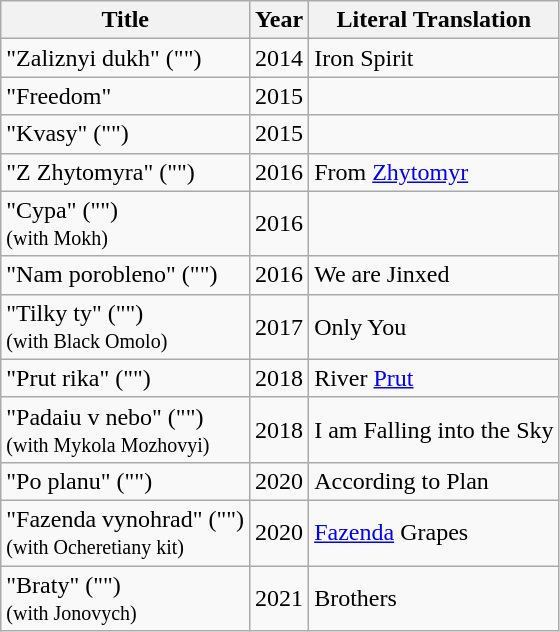<table class="wikitable">
<tr>
<th>Title</th>
<th>Year</th>
<th>Literal Translation</th>
</tr>
<tr>
<td>"Zaliznyi dukh" ("")</td>
<td>2014</td>
<td>Iron Spirit</td>
</tr>
<tr>
<td>"Freedom"</td>
<td>2015</td>
<td></td>
</tr>
<tr>
<td>"Kvasy" ("")</td>
<td>2015</td>
<td></td>
</tr>
<tr>
<td>"Z Zhytomyra" ("")</td>
<td>2016</td>
<td>From <a href='#'>Zhytomyr</a></td>
</tr>
<tr>
<td>"Cypa" ("")<br><small>(with Mokh)</small></td>
<td>2016</td>
<td></td>
</tr>
<tr>
<td>"Nam porobleno" ("")</td>
<td>2016</td>
<td>We are Jinxed</td>
</tr>
<tr>
<td>"Tilky ty" ("")<br><small>(with Black Omolo)</small></td>
<td>2017</td>
<td>Only You</td>
</tr>
<tr>
<td>"Prut rika" ("")</td>
<td>2018</td>
<td>River <a href='#'>Prut</a></td>
</tr>
<tr>
<td>"Padaiu v nebo" ("")<br><small>(with Mykola Mozhovyi)</small></td>
<td>2018</td>
<td>I am Falling into the Sky</td>
</tr>
<tr>
<td>"Po planu" ("")</td>
<td>2020</td>
<td>According to Plan</td>
</tr>
<tr>
<td>"Fazenda vynohrad" ("")<br><small>(with Ocheretiany kit)</small></td>
<td>2020</td>
<td><a href='#'>Fazenda</a> Grapes</td>
</tr>
<tr>
<td>"Braty" ("")<br><small>(with Jonovych)</small></td>
<td>2021</td>
<td>Brothers</td>
</tr>
</table>
